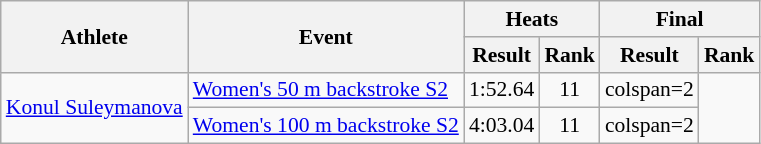<table class=wikitable style="font-size:90%">
<tr>
<th rowspan="2">Athlete</th>
<th rowspan="2">Event</th>
<th colspan="2">Heats</th>
<th colspan="2">Final</th>
</tr>
<tr>
<th>Result</th>
<th>Rank</th>
<th>Result</th>
<th>Rank</th>
</tr>
<tr align=center>
<td align=left rowspan=2><a href='#'>Konul Suleymanova</a></td>
<td align=left><a href='#'>Women's 50 m backstroke S2</a></td>
<td>1:52.64</td>
<td>11</td>
<td>colspan=2 </td>
</tr>
<tr align=center>
<td align=left><a href='#'>Women's 100 m backstroke S2</a></td>
<td>4:03.04</td>
<td>11</td>
<td>colspan=2 </td>
</tr>
</table>
